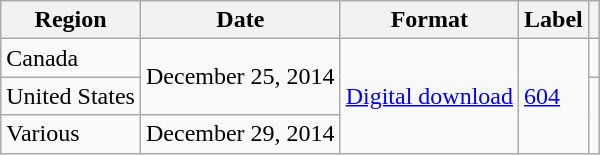<table class="wikitable">
<tr>
<th scope="col">Region</th>
<th scope="col">Date</th>
<th scope="col">Format</th>
<th scope="col">Label</th>
<th scope="col"></th>
</tr>
<tr>
<td>Canada</td>
<td rowspan="2">December 25, 2014</td>
<td rowspan="3"><a href='#'>Digital download</a></td>
<td rowspan="3"><a href='#'>604</a></td>
<td align="center"></td>
</tr>
<tr>
<td>United States</td>
<td align="center" rowspan="2"></td>
</tr>
<tr>
<td>Various</td>
<td>December 29, 2014</td>
</tr>
</table>
